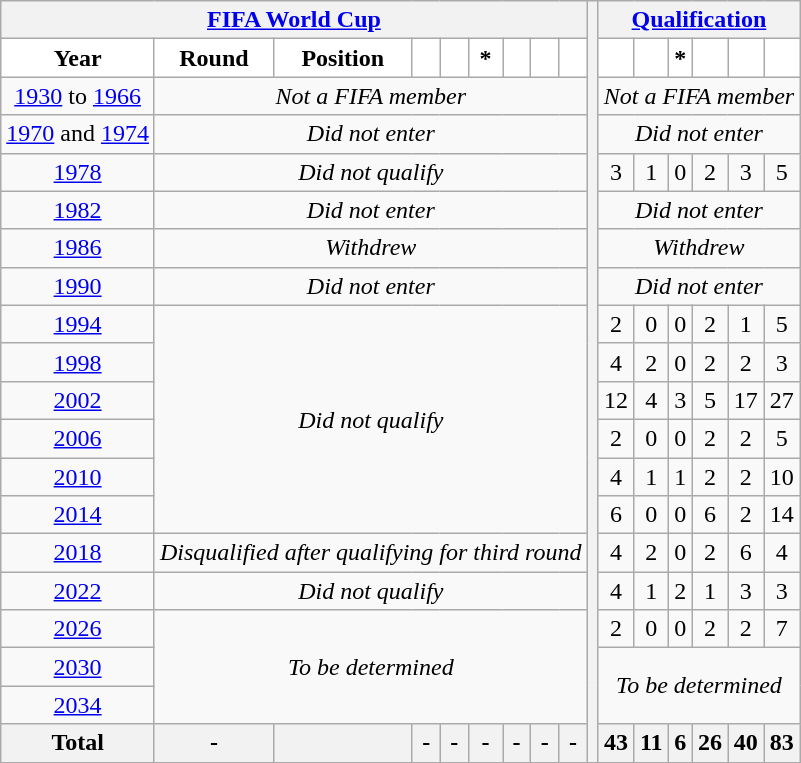<table class="wikitable" style="text-align:center">
<tr>
<th colspan=9><a href='#'>FIFA World Cup</a></th>
<th rowspan=29></th>
<th colspan=6><a href='#'>Qualification</a></th>
</tr>
<tr>
<td bgcolor=white><strong>Year</strong></td>
<td bgcolor=white><strong>Round</strong></td>
<td bgcolor=white><strong>Position</strong></td>
<td bgcolor=white><strong></strong></td>
<td bgcolor=white><strong></strong></td>
<td bgcolor=white><strong>*</strong></td>
<td bgcolor=white><strong></strong></td>
<td bgcolor=white><strong></strong></td>
<td bgcolor=white><strong></strong></td>
<td bgcolor=white><strong></strong></td>
<td bgcolor=white><strong></strong></td>
<td bgcolor=white><strong>*</strong></td>
<td bgcolor=white><strong></strong></td>
<td bgcolor=white><strong></strong></td>
<td bgcolor=white><strong></strong></td>
</tr>
<tr>
<td><a href='#'>1930</a> to <a href='#'>1966</a></td>
<td colspan=8><em>Not a FIFA member</em></td>
<td colspan=6><em>Not a FIFA member</em></td>
</tr>
<tr>
<td><a href='#'>1970</a> and <a href='#'>1974</a></td>
<td colspan=8><em>Did not enter</em></td>
<td colspan=6><em>Did not enter</em></td>
</tr>
<tr>
<td> <a href='#'>1978</a></td>
<td colspan=8><em>Did not qualify</em></td>
<td>3</td>
<td>1</td>
<td>0</td>
<td>2</td>
<td>3</td>
<td>5</td>
</tr>
<tr>
<td> <a href='#'>1982</a></td>
<td colspan=8><em>Did not enter</em></td>
<td colspan=6><em>Did not enter</em></td>
</tr>
<tr>
<td> <a href='#'>1986</a></td>
<td colspan=8><em>Withdrew</em></td>
<td colspan=6><em>Withdrew</em></td>
</tr>
<tr>
<td> <a href='#'>1990</a></td>
<td colspan=8><em>Did not enter</em></td>
<td colspan=6><em>Did not enter</em></td>
</tr>
<tr>
<td> <a href='#'>1994</a></td>
<td colspan=8 rowspan=6><em>Did not qualify</em></td>
<td>2</td>
<td>0</td>
<td>0</td>
<td>2</td>
<td>1</td>
<td>5</td>
</tr>
<tr>
<td> <a href='#'>1998</a></td>
<td>4</td>
<td>2</td>
<td>0</td>
<td>2</td>
<td>2</td>
<td>3</td>
</tr>
<tr>
<td>  <a href='#'>2002</a></td>
<td>12</td>
<td>4</td>
<td>3</td>
<td>5</td>
<td>17</td>
<td>27</td>
</tr>
<tr>
<td> <a href='#'>2006</a></td>
<td>2</td>
<td>0</td>
<td>0</td>
<td>2</td>
<td>2</td>
<td>5</td>
</tr>
<tr>
<td> <a href='#'>2010</a></td>
<td>4</td>
<td>1</td>
<td>1</td>
<td>2</td>
<td>2</td>
<td>10</td>
</tr>
<tr>
<td> <a href='#'>2014</a></td>
<td>6</td>
<td>0</td>
<td>0</td>
<td>6</td>
<td>2</td>
<td>14</td>
</tr>
<tr>
<td> <a href='#'>2018</a></td>
<td colspan=8><em>Disqualified after qualifying for third round</em></td>
<td>4</td>
<td>2</td>
<td>0</td>
<td>2</td>
<td>6</td>
<td>4</td>
</tr>
<tr>
<td> <a href='#'>2022</a></td>
<td colspan=8><em>Did not qualify</em></td>
<td>4</td>
<td>1</td>
<td>2</td>
<td>1</td>
<td>3</td>
<td>3</td>
</tr>
<tr>
<td>   <a href='#'>2026</a></td>
<td colspan=8 rowspan=3><em>To be determined</em></td>
<td>2</td>
<td>0</td>
<td>0</td>
<td>2</td>
<td>2</td>
<td>7</td>
</tr>
<tr>
<td>   <a href='#'>2030</a></td>
<td colspan=6 rowspan=2><em>To be determined</em></td>
</tr>
<tr>
<td> <a href='#'>2034</a></td>
</tr>
<tr>
<th>Total</th>
<th>-</th>
<th></th>
<th>-</th>
<th>-</th>
<th>-</th>
<th>-</th>
<th>-</th>
<th>-</th>
<th>43</th>
<th>11</th>
<th>6</th>
<th>26</th>
<th>40</th>
<th>83</th>
</tr>
</table>
